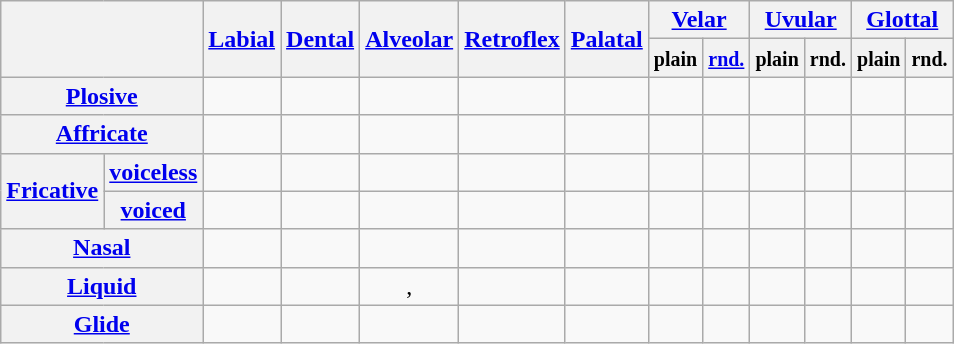<table class="wikitable" style="text-align: center;">
<tr>
<th rowspan="2" colspan="2"></th>
<th rowspan="2"><a href='#'>Labial</a></th>
<th rowspan="2"><a href='#'>Dental</a></th>
<th rowspan="2"><a href='#'>Alveolar</a></th>
<th rowspan="2"><a href='#'>Retroflex</a></th>
<th rowspan="2"><a href='#'>Palatal</a></th>
<th colspan="2"><a href='#'>Velar</a></th>
<th colspan="2"><a href='#'>Uvular</a></th>
<th colspan="2"><a href='#'>Glottal</a></th>
</tr>
<tr>
<th><small>plain</small></th>
<th><small><a href='#'>rnd.</a></small></th>
<th><small>plain</small></th>
<th><small>rnd.</small></th>
<th><small>plain</small></th>
<th><small>rnd.</small></th>
</tr>
<tr>
<th colspan="2"><a href='#'>Plosive</a></th>
<td></td>
<td></td>
<td></td>
<td></td>
<td></td>
<td></td>
<td></td>
<td></td>
<td></td>
<td></td>
<td></td>
</tr>
<tr>
<th colspan="2"><a href='#'>Affricate</a></th>
<td></td>
<td></td>
<td></td>
<td></td>
<td></td>
<td></td>
<td></td>
<td></td>
<td></td>
<td></td>
<td></td>
</tr>
<tr>
<th rowspan="2"><a href='#'>Fricative</a></th>
<th><a href='#'>voiceless</a></th>
<td></td>
<td></td>
<td></td>
<td></td>
<td></td>
<td></td>
<td></td>
<td></td>
<td></td>
<td></td>
<td></td>
</tr>
<tr>
<th><a href='#'>voiced</a></th>
<td></td>
<td></td>
<td></td>
<td></td>
<td></td>
<td></td>
<td></td>
<td></td>
<td></td>
<td></td>
<td></td>
</tr>
<tr>
<th colspan="2"><a href='#'>Nasal</a></th>
<td></td>
<td></td>
<td></td>
<td></td>
<td></td>
<td></td>
<td></td>
<td></td>
<td></td>
<td></td>
<td></td>
</tr>
<tr>
<th colspan="2"><a href='#'>Liquid</a></th>
<td></td>
<td></td>
<td>, </td>
<td></td>
<td></td>
<td></td>
<td></td>
<td></td>
<td></td>
<td></td>
<td></td>
</tr>
<tr>
<th colspan="2"><a href='#'>Glide</a></th>
<td></td>
<td></td>
<td></td>
<td></td>
<td></td>
<td></td>
<td></td>
<td></td>
<td></td>
<td></td>
<td></td>
</tr>
</table>
